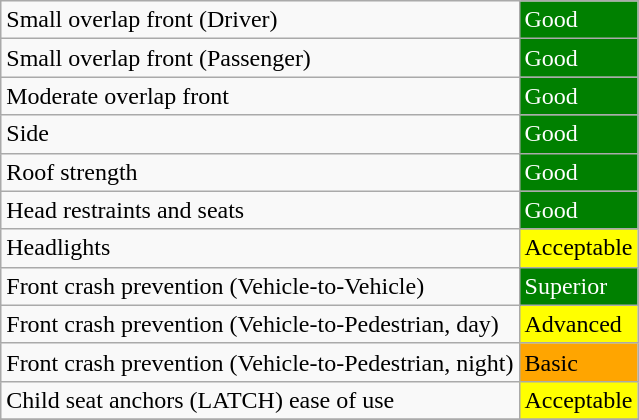<table class="wikitable">
<tr>
<td>Small overlap front (Driver)</td>
<td style="color:white;background: green">Good</td>
</tr>
<tr>
<td>Small overlap front (Passenger)</td>
<td style="color:white;background: green">Good</td>
</tr>
<tr>
<td>Moderate overlap front</td>
<td style="color:white;background: green">Good</td>
</tr>
<tr>
<td>Side</td>
<td style="color:white;background: green">Good</td>
</tr>
<tr>
<td>Roof strength</td>
<td style="color:white;background: green">Good</td>
</tr>
<tr>
<td>Head restraints and seats</td>
<td style="color:white;background: green">Good</td>
</tr>
<tr>
<td>Headlights</td>
<td style="background: yellow">Acceptable</td>
</tr>
<tr>
<td>Front crash prevention (Vehicle-to-Vehicle)</td>
<td style="color:white;background: green">Superior</td>
</tr>
<tr>
<td>Front crash prevention (Vehicle-to-Pedestrian, day)</td>
<td style="background: yellow">Advanced</td>
</tr>
<tr>
<td>Front crash prevention (Vehicle-to-Pedestrian, night)</td>
<td style="background: orange">Basic</td>
</tr>
<tr>
<td>Child seat anchors (LATCH) ease of use</td>
<td style="background: yellow">Acceptable</td>
</tr>
<tr>
</tr>
</table>
